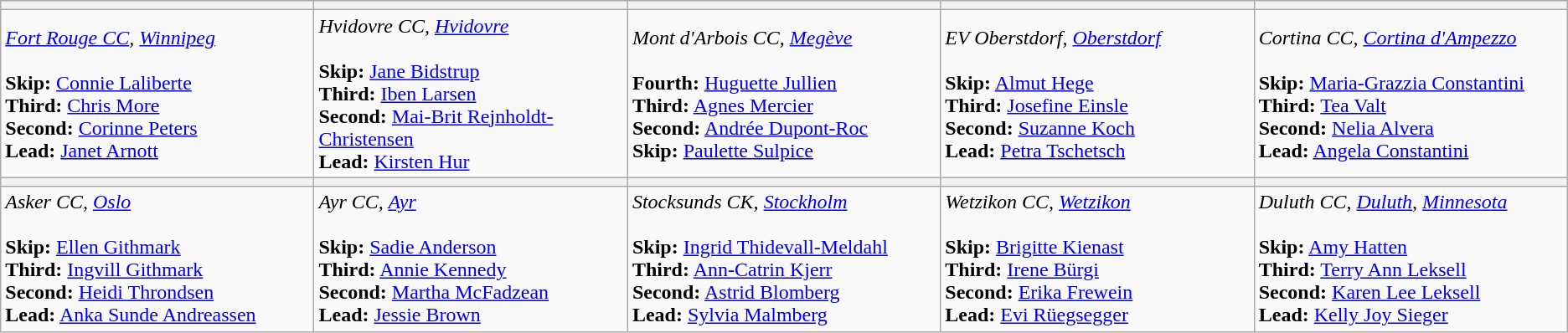<table class="wikitable">
<tr>
<th bgcolor="#efefef" width="275"></th>
<th bgcolor="#efefef" width="275"></th>
<th bgcolor="#efefef" width="275"></th>
<th bgcolor="#efefef" width="275"></th>
<th bgcolor="#efefef" width="275"></th>
</tr>
<tr>
<td><em><a href='#'>Fort Rouge CC</a>, <a href='#'>Winnipeg</a></em><br><br><strong>Skip:</strong> <a href='#'>Connie Laliberte</a><br>
<strong>Third:</strong> <a href='#'>Chris More</a><br>
<strong>Second:</strong> <a href='#'>Corinne Peters</a><br>
<strong>Lead:</strong> <a href='#'>Janet Arnott</a></td>
<td><em>Hvidovre CC, <a href='#'>Hvidovre</a></em><br><br><strong>Skip:</strong> <a href='#'>Jane Bidstrup</a><br>
<strong>Third:</strong> <a href='#'>Iben Larsen</a><br>
<strong>Second:</strong> <a href='#'>Mai-Brit Rejnholdt-Christensen</a><br>
<strong>Lead:</strong> <a href='#'>Kirsten Hur</a></td>
<td><em>Mont d'Arbois CC, <a href='#'>Megève</a></em><br><br><strong>Fourth:</strong> <a href='#'>Huguette Jullien</a><br>
<strong>Third:</strong> <a href='#'>Agnes Mercier</a><br>
<strong>Second:</strong> <a href='#'>Andrée Dupont-Roc</a><br>
<strong>Skip:</strong> <a href='#'>Paulette Sulpice</a></td>
<td><em>EV Oberstdorf, <a href='#'>Oberstdorf</a></em><br><br><strong>Skip:</strong> <a href='#'>Almut Hege</a><br>
<strong>Third:</strong> <a href='#'>Josefine Einsle</a><br>
<strong>Second:</strong> <a href='#'>Suzanne Koch</a><br>
<strong>Lead:</strong> <a href='#'>Petra Tschetsch</a></td>
<td><em>Cortina CC, <a href='#'>Cortina d'Ampezzo</a></em><br><br><strong>Skip:</strong> <a href='#'>Maria-Grazzia Constantini</a><br>
<strong>Third:</strong> <a href='#'>Tea Valt</a><br>
<strong>Second:</strong> <a href='#'>Nelia Alvera</a><br>
<strong>Lead:</strong> <a href='#'>Angela Constantini</a></td>
</tr>
<tr>
<th bgcolor="#efefef" width="275"></th>
<th bgcolor="#efefef" width="275"></th>
<th bgcolor="#efefef" width="275"></th>
<th bgcolor="#efefef" width="275"></th>
<th bgcolor="#efefef" width="275"></th>
</tr>
<tr>
<td><em>Asker CC, <a href='#'>Oslo</a></em><br><br><strong>Skip:</strong> <a href='#'>Ellen Githmark</a><br>
<strong>Third:</strong> <a href='#'>Ingvill Githmark</a><br>
<strong>Second:</strong> <a href='#'>Heidi Throndsen</a><br>
<strong>Lead:</strong> <a href='#'>Anka Sunde Andreassen</a></td>
<td><em>Ayr CC, <a href='#'>Ayr</a></em><br><br><strong>Skip:</strong> <a href='#'>Sadie Anderson</a><br>
<strong>Third:</strong> <a href='#'>Annie Kennedy</a><br>
<strong>Second:</strong> <a href='#'>Martha McFadzean</a><br>
<strong>Lead:</strong> <a href='#'>Jessie Brown</a></td>
<td><em>Stocksunds CK, <a href='#'>Stockholm</a></em><br><br><strong>Skip:</strong> <a href='#'>Ingrid Thidevall-Meldahl</a><br>
<strong>Third:</strong> <a href='#'>Ann-Catrin Kjerr</a><br>
<strong>Second:</strong> <a href='#'>Astrid Blomberg</a><br>
<strong>Lead:</strong> <a href='#'>Sylvia Malmberg</a></td>
<td><em>Wetzikon CC, <a href='#'>Wetzikon</a></em><br><br><strong>Skip:</strong> <a href='#'>Brigitte Kienast</a><br>
<strong>Third:</strong> <a href='#'>Irene Bürgi</a><br>
<strong>Second:</strong> <a href='#'>Erika Frewein</a><br>
<strong>Lead:</strong> <a href='#'>Evi Rüegsegger</a></td>
<td><em>Duluth CC, <a href='#'>Duluth</a>, <a href='#'>Minnesota</a></em><br><br><strong>Skip:</strong> <a href='#'>Amy Hatten</a><br>
<strong>Third:</strong> <a href='#'>Terry Ann Leksell</a><br>
<strong>Second:</strong> <a href='#'>Karen Lee Leksell</a><br>
<strong>Lead:</strong> <a href='#'>Kelly Joy Sieger</a></td>
</tr>
</table>
